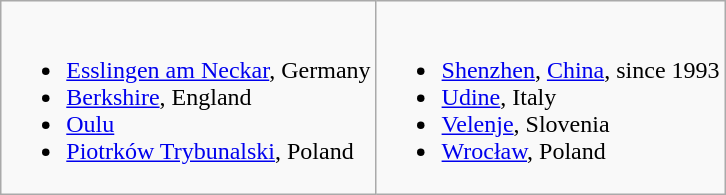<table class="wikitable">
<tr valign="top">
<td><br><ul><li> <a href='#'>Esslingen am Neckar</a>,  Germany</li><li> <a href='#'>Berkshire</a>, England</li><li> <a href='#'>Oulu</a></li><li> <a href='#'>Piotrków Trybunalski</a>,  Poland</li></ul></td>
<td><br><ul><li> <a href='#'>Shenzhen</a>, <a href='#'>China</a>, since 1993</li><li> <a href='#'>Udine</a>, Italy</li><li> <a href='#'>Velenje</a>, Slovenia</li><li> <a href='#'>Wrocław</a>,  Poland</li></ul></td>
</tr>
</table>
